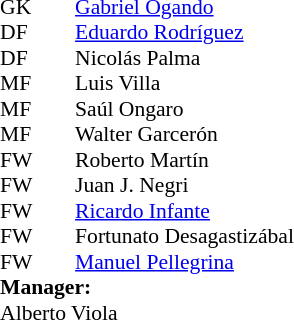<table style="font-size:90%; margin:0.2em auto;" cellspacing="0" cellpadding="0">
<tr>
<th width="25"></th>
<th width="25"></th>
</tr>
<tr>
<td>GK</td>
<td></td>
<td> <a href='#'>Gabriel Ogando</a></td>
</tr>
<tr>
<td>DF</td>
<td></td>
<td> <a href='#'>Eduardo Rodríguez</a></td>
</tr>
<tr>
<td>DF</td>
<td></td>
<td> Nicolás Palma</td>
</tr>
<tr>
<td>MF</td>
<td></td>
<td> Luis Villa</td>
</tr>
<tr>
<td>MF</td>
<td></td>
<td> Saúl Ongaro</td>
</tr>
<tr>
<td>MF</td>
<td></td>
<td> Walter Garcerón</td>
</tr>
<tr>
<td>FW</td>
<td></td>
<td> Roberto Martín</td>
</tr>
<tr>
<td>FW</td>
<td></td>
<td> Juan J. Negri</td>
</tr>
<tr>
<td>FW</td>
<td></td>
<td> <a href='#'>Ricardo Infante</a></td>
</tr>
<tr>
<td>FW</td>
<td></td>
<td> Fortunato Desagastizábal</td>
</tr>
<tr>
<td>FW</td>
<td></td>
<td> <a href='#'>Manuel Pellegrina</a></td>
</tr>
<tr>
<td colspan=4><strong>Manager:</strong></td>
</tr>
<tr>
<td colspan="4"> Alberto Viola</td>
</tr>
</table>
